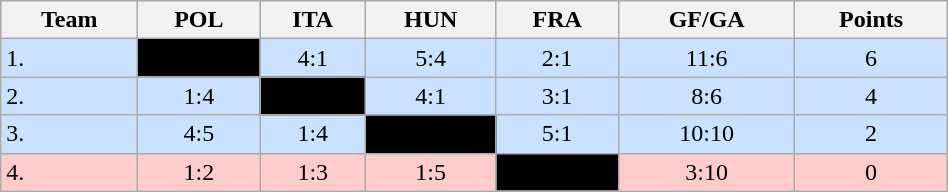<table class="wikitable" bgcolor="#EFEFFF" width="50%">
<tr bgcolor="#BCD2EE">
<th>Team</th>
<th>POL</th>
<th>ITA</th>
<th>HUN</th>
<th>FRA</th>
<th>GF/GA</th>
<th>Points</th>
</tr>
<tr bgcolor="#CAE1FF" align="center">
<td align="left">1. </td>
<td style="background:#000000;"></td>
<td>4:1</td>
<td>5:4</td>
<td>2:1</td>
<td>11:6</td>
<td>6</td>
</tr>
<tr bgcolor="#CAE1FF" align="center">
<td align="left">2. </td>
<td>1:4</td>
<td style="background:#000000;"></td>
<td>4:1</td>
<td>3:1</td>
<td>8:6</td>
<td>4</td>
</tr>
<tr bgcolor="#CAE1FF" align="center">
<td align="left">3. </td>
<td>4:5</td>
<td>1:4</td>
<td style="background:#000000;"></td>
<td>5:1</td>
<td>10:10</td>
<td>2</td>
</tr>
<tr bgcolor="#ffcccc" align="center">
<td align="left">4. </td>
<td>1:2</td>
<td>1:3</td>
<td>1:5</td>
<td style="background:#000000;"></td>
<td>3:10</td>
<td>0</td>
</tr>
</table>
